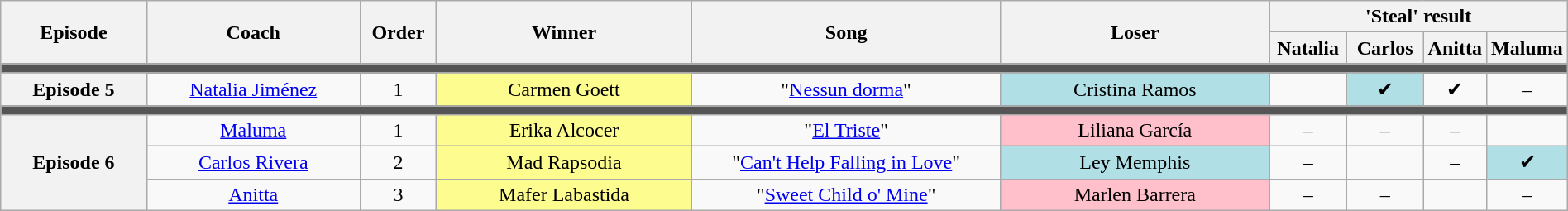<table class="wikitable" style="text-align: center; width:100%;">
<tr>
<th rowspan="2" style="width:10%;">Episode</th>
<th rowspan="2" style="width:15%;">Coach</th>
<th rowspan="2" style="width:05%;">Order</th>
<th rowspan="2" style="width:18%;">Winner</th>
<th rowspan="2" style="width:22%;">Song</th>
<th rowspan="2" style="width:19%;">Loser</th>
<th colspan="4" style="width:20%;">'Steal' result</th>
</tr>
<tr>
<th style="width:05%;">Natalia</th>
<th style="width:05%;">Carlos</th>
<th style="width:05%;">Anitta</th>
<th style="width:05%;">Maluma</th>
</tr>
<tr>
<td colspan="10" style="background:#555;"></td>
</tr>
<tr>
<th>Episode 5</th>
<td><a href='#'>Natalia Jiménez</a></td>
<td>1</td>
<td bgcolor=FDFC8F>Carmen Goett</td>
<td>"<a href='#'>Nessun dorma</a>"</td>
<td bgcolor=B0E0E6>Cristina Ramos</td>
<td></td>
<td bgcolor=B0E0E6>✔</td>
<td>✔</td>
<td>–</td>
</tr>
<tr>
<td colspan="10" style="background:#555;"></td>
</tr>
<tr>
<th rowspan="7">Episode 6 <br><small></small></th>
<td><a href='#'>Maluma</a></td>
<td>1</td>
<td bgcolor=FDFC8F>Erika Alcocer</td>
<td>"<a href='#'>El Triste</a>"</td>
<td bgcolor=pink>Liliana García</td>
<td>–</td>
<td>–</td>
<td>–</td>
<td></td>
</tr>
<tr>
<td><a href='#'>Carlos Rivera</a></td>
<td>2</td>
<td bgcolor=FDFC8F>Mad Rapsodia</td>
<td>"<a href='#'>Can't Help Falling in Love</a>"</td>
<td bgcolor=B0E0E6>Ley Memphis</td>
<td>–</td>
<td></td>
<td>–</td>
<td bgcolor=B0E0E6>✔</td>
</tr>
<tr>
<td><a href='#'>Anitta</a></td>
<td>3</td>
<td bgcolor=FDFC8F>Mafer Labastida</td>
<td>"<a href='#'>Sweet Child o' Mine</a>"</td>
<td bgcolor=pink>Marlen Barrera</td>
<td>–</td>
<td>–</td>
<td></td>
<td>–</td>
</tr>
</table>
